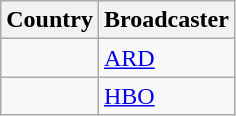<table class="wikitable">
<tr>
<th align=center>Country</th>
<th align=center>Broadcaster</th>
</tr>
<tr>
<td></td>
<td><a href='#'>ARD</a></td>
</tr>
<tr>
<td></td>
<td><a href='#'>HBO</a></td>
</tr>
</table>
